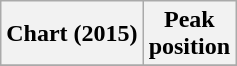<table class="wikitable plainrowheaders" style="text-align:center">
<tr>
<th>Chart (2015)</th>
<th>Peak<br>position</th>
</tr>
<tr>
</tr>
</table>
